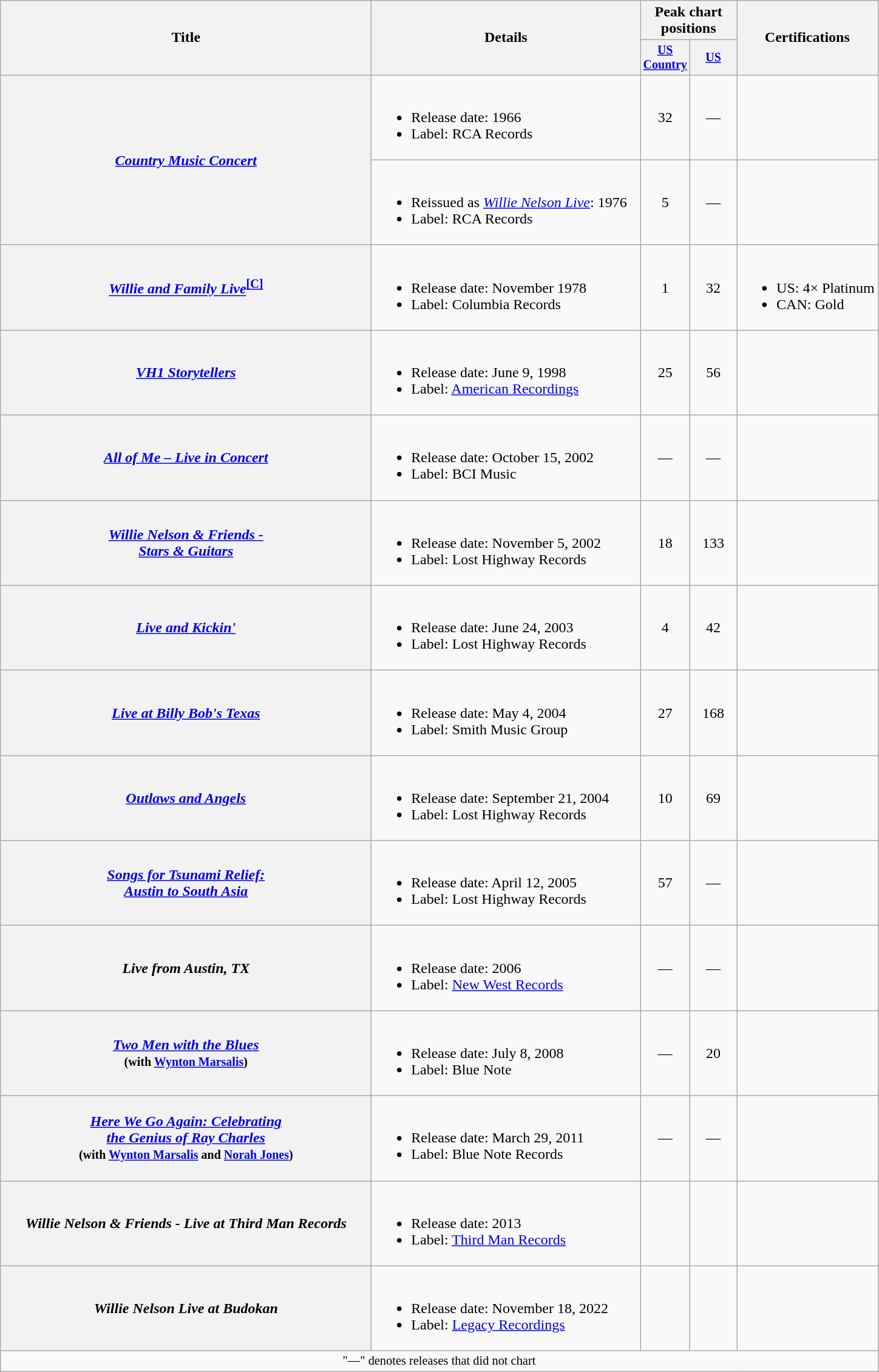<table class="wikitable plainrowheaders" style="text-align:center;">
<tr>
<th rowspan="2" style="width:25em;">Title</th>
<th rowspan="2" style="width:18em;">Details</th>
<th colspan="2">Peak chart<br>positions</th>
<th rowspan="2">Certifications</th>
</tr>
<tr style="font-size:smaller;">
<th width="45"><a href='#'>US Country</a></th>
<th width="45"><a href='#'>US</a></th>
</tr>
<tr>
<th rowspan="2" scope="row"><em><a href='#'>Country Music Concert</a></em></th>
<td align="left"><br><ul><li>Release date: 1966</li><li>Label: RCA Records</li></ul></td>
<td>32</td>
<td>—</td>
<td></td>
</tr>
<tr>
<td align="left"><br><ul><li>Reissued as <em><a href='#'>Willie Nelson Live</a></em>: 1976</li><li>Label: RCA Records</li></ul></td>
<td>5</td>
<td>—</td>
<td></td>
</tr>
<tr>
<th scope="row"><em><a href='#'>Willie and Family Live</a></em><sup><span></span><a href='#'><strong>[C]</strong></a></sup></th>
<td align="left"><br><ul><li>Release date: November 1978</li><li>Label: Columbia Records</li></ul></td>
<td>1</td>
<td>32</td>
<td align="left"><br><ul><li>US: 4× Platinum</li><li>CAN: Gold</li></ul></td>
</tr>
<tr>
<th scope="row"><em><a href='#'>VH1 Storytellers</a></em> </th>
<td align="left"><br><ul><li>Release date: June 9, 1998</li><li>Label: <a href='#'>American Recordings</a></li></ul></td>
<td>25</td>
<td>56</td>
<td></td>
</tr>
<tr>
<th scope="row"><em><a href='#'>All of Me – Live in Concert</a></em></th>
<td align="left"><br><ul><li>Release date: October 15, 2002</li><li>Label: BCI Music</li></ul></td>
<td>—</td>
<td>—</td>
<td></td>
</tr>
<tr>
<th scope="row"><em><a href='#'>Willie Nelson & Friends -<br>Stars & Guitars</a></em></th>
<td align="left"><br><ul><li>Release date: November 5, 2002</li><li>Label: Lost Highway Records</li></ul></td>
<td>18</td>
<td>133</td>
<td></td>
</tr>
<tr>
<th scope="row"><em><a href='#'>Live and Kickin'</a></em></th>
<td align="left"><br><ul><li>Release date: June 24, 2003</li><li>Label: Lost Highway Records</li></ul></td>
<td>4</td>
<td>42</td>
<td></td>
</tr>
<tr>
<th scope="row"><em><a href='#'>Live at Billy Bob's Texas</a></em></th>
<td align="left"><br><ul><li>Release date: May 4, 2004</li><li>Label: Smith Music Group</li></ul></td>
<td>27</td>
<td>168</td>
<td></td>
</tr>
<tr>
<th scope="row"><em><a href='#'>Outlaws and Angels</a></em></th>
<td align="left"><br><ul><li>Release date: September 21, 2004</li><li>Label: Lost Highway Records</li></ul></td>
<td>10</td>
<td>69</td>
<td></td>
</tr>
<tr>
<th scope="row"><em><a href='#'>Songs for Tsunami Relief:<br>Austin to South Asia</a></em></th>
<td align="left"><br><ul><li>Release date: April 12, 2005</li><li>Label: Lost Highway Records</li></ul></td>
<td>57</td>
<td>—</td>
<td></td>
</tr>
<tr>
<th scope="row"><em>Live from Austin, TX</em></th>
<td align="left"><br><ul><li>Release date: 2006</li><li>Label: <a href='#'>New West Records</a></li></ul></td>
<td>—</td>
<td>—</td>
<td></td>
</tr>
<tr>
<th scope="row"><em><a href='#'>Two Men with the Blues</a></em><br><small>(with <a href='#'>Wynton Marsalis</a>)</small></th>
<td align="left"><br><ul><li>Release date: July 8, 2008</li><li>Label: Blue Note</li></ul></td>
<td>—</td>
<td>20</td>
<td></td>
</tr>
<tr>
<th scope="row"><em><a href='#'>Here We Go Again: Celebrating<br>the Genius of Ray Charles</a></em><br><small>(with <a href='#'>Wynton Marsalis</a> and <a href='#'>Norah Jones</a>)</small></th>
<td align="left"><br><ul><li>Release date: March 29, 2011</li><li>Label: Blue Note Records</li></ul></td>
<td>—</td>
<td>—</td>
<td></td>
</tr>
<tr>
<th scope="row"><em>Willie Nelson & Friends - Live at Third Man Records</em></th>
<td align="left"><br><ul><li>Release date: 2013</li><li>Label: <a href='#'>Third Man Records</a></li></ul></td>
<td></td>
<td></td>
<td></td>
</tr>
<tr>
<th scope="row"><em>Willie Nelson Live at Budokan</em></th>
<td align="left"><br><ul><li>Release date: November 18, 2022</li><li>Label: <a href='#'>Legacy Recordings</a></li></ul></td>
<td></td>
<td></td>
<td></td>
</tr>
<tr>
<td colspan="5" style="font-size:85%">"—" denotes releases that did not chart</td>
</tr>
</table>
